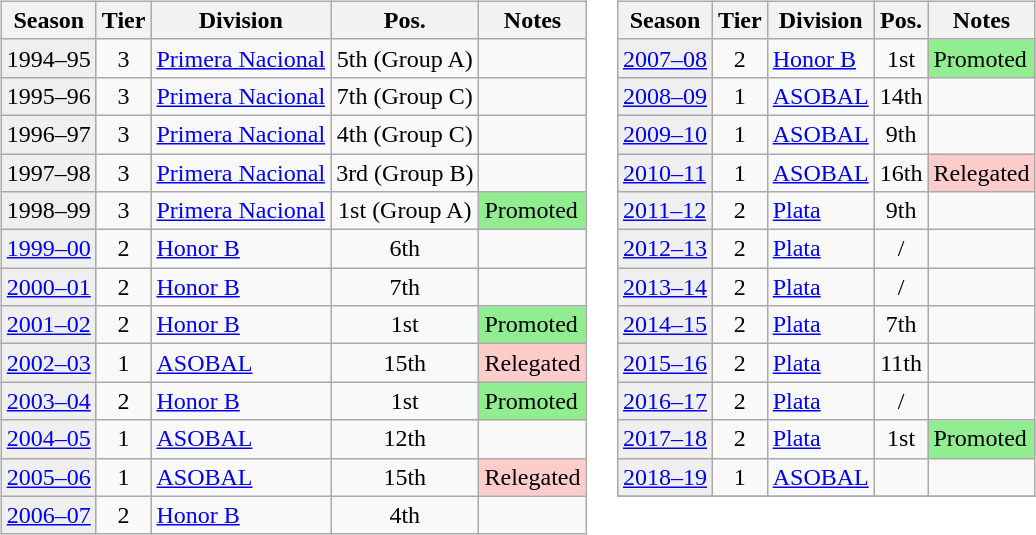<table>
<tr>
<td valign="top" width=0%><br><table class="wikitable">
<tr>
<th>Season</th>
<th>Tier</th>
<th>Division</th>
<th>Pos.</th>
<th>Notes</th>
</tr>
<tr>
<td style="background:#efefef;">1994–95</td>
<td align="center">3</td>
<td><a href='#'>Primera Nacional</a></td>
<td align="center">5th (Group A)</td>
<td></td>
</tr>
<tr>
<td style="background:#efefef;">1995–96</td>
<td align="center">3</td>
<td><a href='#'>Primera Nacional</a></td>
<td align="center">7th (Group C)</td>
<td></td>
</tr>
<tr>
<td style="background:#efefef;">1996–97</td>
<td align="center">3</td>
<td><a href='#'>Primera Nacional</a></td>
<td align="center">4th (Group C)</td>
<td></td>
</tr>
<tr>
<td style="background:#efefef;">1997–98</td>
<td align="center">3</td>
<td><a href='#'>Primera Nacional</a></td>
<td align="center">3rd (Group B)</td>
<td></td>
</tr>
<tr>
<td style="background:#efefef;">1998–99</td>
<td align="center">3</td>
<td><a href='#'>Primera Nacional</a></td>
<td align="center">1st (Group A)</td>
<td style="background:#90EE90">Promoted</td>
</tr>
<tr>
<td style="background:#efefef;"><a href='#'>1999–00</a></td>
<td align="center">2</td>
<td><a href='#'>Honor B</a></td>
<td align="center">6th</td>
<td></td>
</tr>
<tr>
<td style="background:#efefef;"><a href='#'>2000–01</a></td>
<td align="center">2</td>
<td><a href='#'>Honor B</a></td>
<td align="center">7th</td>
<td></td>
</tr>
<tr>
<td style="background:#efefef;"><a href='#'>2001–02</a></td>
<td align="center">2</td>
<td><a href='#'>Honor B</a></td>
<td align="center">1st</td>
<td style="background:#90EE90">Promoted</td>
</tr>
<tr>
<td style="background:#efefef;"><a href='#'>2002–03</a></td>
<td align="center">1</td>
<td><a href='#'>ASOBAL</a></td>
<td align="center">15th</td>
<td style="background:#ffcccc">Relegated</td>
</tr>
<tr>
<td style="background:#efefef;"><a href='#'>2003–04</a></td>
<td align="center">2</td>
<td><a href='#'>Honor B</a></td>
<td align="center">1st</td>
<td style="background:#90EE90">Promoted</td>
</tr>
<tr>
<td style="background:#efefef;"><a href='#'>2004–05</a></td>
<td align="center">1</td>
<td><a href='#'>ASOBAL</a></td>
<td align="center">12th</td>
<td></td>
</tr>
<tr>
<td style="background:#efefef;"><a href='#'>2005–06</a></td>
<td align="center">1</td>
<td><a href='#'>ASOBAL</a></td>
<td align="center">15th</td>
<td style="background:#ffcccc">Relegated</td>
</tr>
<tr>
<td style="background:#efefef;"><a href='#'>2006–07</a></td>
<td align="center">2</td>
<td><a href='#'>Honor B</a></td>
<td align="center">4th</td>
<td></td>
</tr>
</table>
</td>
<td valign="top" width=0%><br><table class="wikitable">
<tr>
<th>Season</th>
<th>Tier</th>
<th>Division</th>
<th>Pos.</th>
<th>Notes</th>
</tr>
<tr>
<td style="background:#efefef;"><a href='#'>2007–08</a></td>
<td align="center">2</td>
<td><a href='#'>Honor B</a></td>
<td align="center">1st</td>
<td style="background:#90EE90">Promoted</td>
</tr>
<tr>
<td style="background:#efefef;"><a href='#'>2008–09</a></td>
<td align="center">1</td>
<td><a href='#'>ASOBAL</a></td>
<td align="center">14th</td>
<td></td>
</tr>
<tr>
<td style="background:#efefef;"><a href='#'>2009–10</a></td>
<td align="center">1</td>
<td><a href='#'>ASOBAL</a></td>
<td align="center">9th</td>
<td></td>
</tr>
<tr>
<td style="background:#efefef;"><a href='#'>2010–11</a></td>
<td align="center">1</td>
<td><a href='#'>ASOBAL</a></td>
<td align="center">16th</td>
<td style="background:#ffcccc">Relegated</td>
</tr>
<tr>
<td style="background:#efefef;"><a href='#'>2011–12</a></td>
<td align="center">2</td>
<td><a href='#'>Plata</a></td>
<td align="center">9th</td>
<td></td>
</tr>
<tr>
<td style="background:#efefef;"><a href='#'>2012–13</a></td>
<td align="center">2</td>
<td><a href='#'>Plata</a></td>
<td align="center"> / </td>
<td></td>
</tr>
<tr>
<td style="background:#efefef;"><a href='#'>2013–14</a></td>
<td align="center">2</td>
<td><a href='#'>Plata</a></td>
<td align="center"> / </td>
<td></td>
</tr>
<tr>
<td style="background:#efefef;"><a href='#'>2014–15</a></td>
<td align="center">2</td>
<td><a href='#'>Plata</a></td>
<td align="center">7th</td>
<td></td>
</tr>
<tr>
<td style="background:#efefef;"><a href='#'>2015–16</a></td>
<td align="center">2</td>
<td><a href='#'>Plata</a></td>
<td align="center">11th</td>
<td></td>
</tr>
<tr>
<td style="background:#efefef;"><a href='#'>2016–17</a></td>
<td align="center">2</td>
<td><a href='#'>Plata</a></td>
<td align="center"> / </td>
<td></td>
</tr>
<tr>
<td style="background:#efefef;"><a href='#'>2017–18</a></td>
<td align="center">2</td>
<td><a href='#'>Plata</a></td>
<td align="center">1st</td>
<td style="background:#90EE90">Promoted</td>
</tr>
<tr>
<td style="background:#efefef;"><a href='#'>2018–19</a></td>
<td align="center">1</td>
<td><a href='#'>ASOBAL</a></td>
<td align="center"></td>
<td></td>
</tr>
<tr>
</tr>
</table>
</td>
</tr>
</table>
